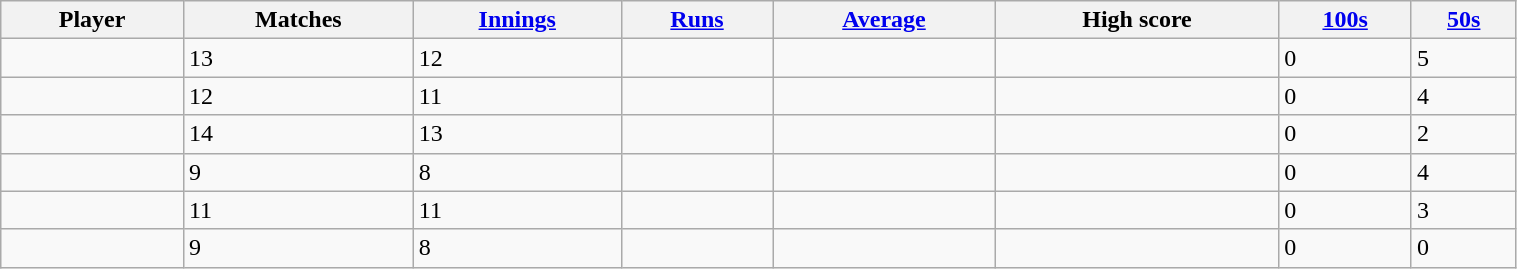<table class="wikitable sortable" style="width:80%;">
<tr>
<th>Player</th>
<th>Matches</th>
<th><a href='#'>Innings</a></th>
<th><a href='#'>Runs</a></th>
<th><a href='#'>Average</a></th>
<th>High score</th>
<th><a href='#'>100s</a></th>
<th><a href='#'>50s</a></th>
</tr>
<tr>
<td></td>
<td>13</td>
<td>12</td>
<td></td>
<td></td>
<td></td>
<td>0</td>
<td>5</td>
</tr>
<tr>
<td></td>
<td>12</td>
<td>11</td>
<td></td>
<td></td>
<td></td>
<td>0</td>
<td>4</td>
</tr>
<tr>
<td></td>
<td>14</td>
<td>13</td>
<td></td>
<td></td>
<td></td>
<td>0</td>
<td>2</td>
</tr>
<tr>
<td></td>
<td>9</td>
<td>8</td>
<td></td>
<td></td>
<td></td>
<td>0</td>
<td>4</td>
</tr>
<tr>
<td></td>
<td>11</td>
<td>11</td>
<td></td>
<td></td>
<td></td>
<td>0</td>
<td>3</td>
</tr>
<tr>
<td></td>
<td>9</td>
<td>8</td>
<td></td>
<td></td>
<td></td>
<td>0</td>
<td>0</td>
</tr>
</table>
